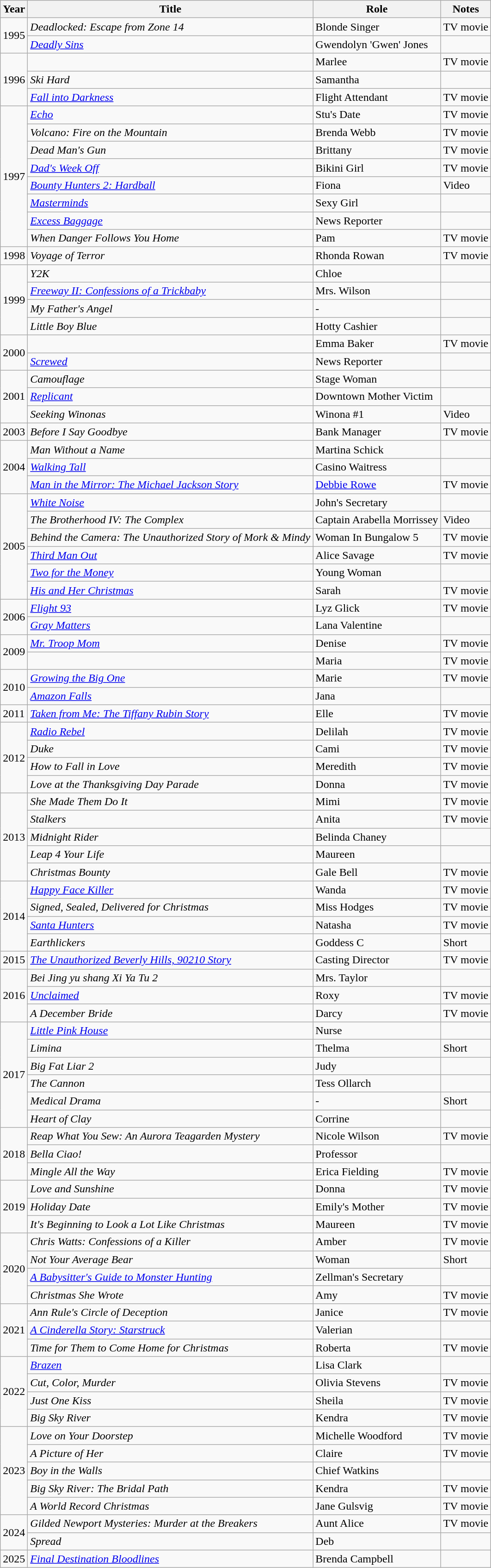<table class="wikitable sortable">
<tr>
<th>Year</th>
<th>Title</th>
<th>Role</th>
<th>Notes</th>
</tr>
<tr>
<td rowspan="2">1995</td>
<td><em>Deadlocked: Escape from Zone 14</em></td>
<td>Blonde Singer</td>
<td>TV movie</td>
</tr>
<tr>
<td><em><a href='#'>Deadly Sins</a></em></td>
<td>Gwendolyn 'Gwen' Jones</td>
<td></td>
</tr>
<tr>
<td rowspan="3">1996</td>
<td><em></em></td>
<td>Marlee</td>
<td>TV movie</td>
</tr>
<tr>
<td><em>Ski Hard</em></td>
<td>Samantha</td>
<td></td>
</tr>
<tr>
<td><em><a href='#'>Fall into Darkness</a></em></td>
<td>Flight Attendant</td>
<td>TV movie</td>
</tr>
<tr>
<td rowspan="8">1997</td>
<td><em><a href='#'>Echo</a></em></td>
<td>Stu's Date</td>
<td>TV movie</td>
</tr>
<tr>
<td><em>Volcano: Fire on the Mountain</em></td>
<td>Brenda Webb</td>
<td>TV movie</td>
</tr>
<tr>
<td><em>Dead Man's Gun</em></td>
<td>Brittany</td>
<td>TV movie</td>
</tr>
<tr>
<td><em><a href='#'>Dad's Week Off</a></em></td>
<td>Bikini Girl</td>
<td>TV movie</td>
</tr>
<tr>
<td><em><a href='#'>Bounty Hunters 2: Hardball</a></em></td>
<td>Fiona</td>
<td>Video</td>
</tr>
<tr>
<td><em><a href='#'>Masterminds</a></em></td>
<td>Sexy Girl</td>
<td></td>
</tr>
<tr>
<td><em><a href='#'>Excess Baggage</a></em></td>
<td>News Reporter</td>
<td></td>
</tr>
<tr>
<td><em>When Danger Follows You Home</em></td>
<td>Pam</td>
<td>TV movie</td>
</tr>
<tr>
<td>1998</td>
<td><em>Voyage of Terror</em></td>
<td>Rhonda Rowan</td>
<td>TV movie</td>
</tr>
<tr>
<td rowspan="4">1999</td>
<td><em>Y2K</em></td>
<td>Chloe</td>
<td></td>
</tr>
<tr>
<td><em><a href='#'>Freeway II: Confessions of a Trickbaby</a></em></td>
<td>Mrs. Wilson</td>
<td></td>
</tr>
<tr>
<td><em>My Father's Angel</em></td>
<td>-</td>
<td></td>
</tr>
<tr>
<td><em>Little Boy Blue</em></td>
<td>Hotty Cashier</td>
<td></td>
</tr>
<tr>
<td rowspan="2">2000</td>
<td><em></em></td>
<td>Emma Baker</td>
<td>TV movie</td>
</tr>
<tr>
<td><em><a href='#'>Screwed</a></em></td>
<td>News Reporter</td>
<td></td>
</tr>
<tr>
<td rowspan="3">2001</td>
<td><em>Camouflage</em></td>
<td>Stage Woman</td>
<td></td>
</tr>
<tr>
<td><em><a href='#'>Replicant</a></em></td>
<td>Downtown Mother Victim</td>
<td></td>
</tr>
<tr>
<td><em>Seeking Winonas</em></td>
<td>Winona #1</td>
<td>Video</td>
</tr>
<tr>
<td>2003</td>
<td><em>Before I Say Goodbye</em></td>
<td>Bank Manager</td>
<td>TV movie</td>
</tr>
<tr>
<td rowspan="3">2004</td>
<td><em>Man Without a Name</em></td>
<td>Martina Schick</td>
<td></td>
</tr>
<tr>
<td><em><a href='#'>Walking Tall</a></em></td>
<td>Casino Waitress</td>
<td></td>
</tr>
<tr>
<td><em><a href='#'>Man in the Mirror: The Michael Jackson Story</a></em></td>
<td><a href='#'>Debbie Rowe</a></td>
<td>TV movie</td>
</tr>
<tr>
<td rowspan="6">2005</td>
<td><em><a href='#'>White Noise</a></em></td>
<td>John's Secretary</td>
<td></td>
</tr>
<tr>
<td data-sort-value="Brotherhood IV: The Complex, The"><em>The Brotherhood IV: The Complex</em></td>
<td>Captain Arabella Morrissey</td>
<td>Video</td>
</tr>
<tr>
<td><em>Behind the Camera: The Unauthorized Story of Mork & Mindy</em></td>
<td>Woman In Bungalow 5</td>
<td>TV movie</td>
</tr>
<tr>
<td><em><a href='#'>Third Man Out</a></em></td>
<td>Alice Savage</td>
<td>TV movie</td>
</tr>
<tr>
<td><em><a href='#'>Two for the Money</a></em></td>
<td>Young Woman</td>
<td></td>
</tr>
<tr>
<td><em><a href='#'>His and Her Christmas</a></em></td>
<td>Sarah</td>
<td>TV movie</td>
</tr>
<tr>
<td rowspan="2">2006</td>
<td><em><a href='#'>Flight 93</a></em></td>
<td>Lyz Glick</td>
<td>TV movie</td>
</tr>
<tr>
<td><em><a href='#'>Gray Matters</a></em></td>
<td>Lana Valentine</td>
<td></td>
</tr>
<tr>
<td rowspan="2">2009</td>
<td><em><a href='#'>Mr. Troop Mom</a></em></td>
<td>Denise</td>
<td>TV movie</td>
</tr>
<tr>
<td><em></em></td>
<td>Maria</td>
<td>TV movie</td>
</tr>
<tr>
<td rowspan="2">2010</td>
<td><em><a href='#'>Growing the Big One</a></em></td>
<td>Marie</td>
<td>TV movie</td>
</tr>
<tr>
<td><em><a href='#'>Amazon Falls</a></em></td>
<td>Jana</td>
<td></td>
</tr>
<tr>
<td>2011</td>
<td><em><a href='#'>Taken from Me: The Tiffany Rubin Story</a></em></td>
<td>Elle</td>
<td>TV movie</td>
</tr>
<tr>
<td rowspan="4">2012</td>
<td><em><a href='#'>Radio Rebel</a></em></td>
<td>Delilah</td>
<td>TV movie</td>
</tr>
<tr>
<td><em>Duke</em></td>
<td>Cami</td>
<td>TV movie</td>
</tr>
<tr>
<td><em>How to Fall in Love</em></td>
<td>Meredith</td>
<td>TV movie</td>
</tr>
<tr>
<td><em>Love at the Thanksgiving Day Parade</em></td>
<td>Donna</td>
<td>TV movie</td>
</tr>
<tr>
<td rowspan="5">2013</td>
<td><em>She Made Them Do It</em></td>
<td>Mimi</td>
<td>TV movie</td>
</tr>
<tr>
<td><em>Stalkers</em></td>
<td>Anita</td>
<td>TV movie</td>
</tr>
<tr>
<td><em>Midnight Rider</em></td>
<td>Belinda Chaney</td>
<td></td>
</tr>
<tr>
<td><em>Leap 4 Your Life</em></td>
<td>Maureen</td>
<td></td>
</tr>
<tr>
<td><em>Christmas Bounty</em> </td>
<td>Gale Bell</td>
<td>TV movie</td>
</tr>
<tr>
<td rowspan="4">2014</td>
<td><em><a href='#'>Happy Face Killer</a></em></td>
<td>Wanda</td>
<td>TV movie</td>
</tr>
<tr>
<td><em>Signed, Sealed, Delivered for Christmas</em></td>
<td>Miss Hodges</td>
<td>TV movie</td>
</tr>
<tr>
<td><em><a href='#'>Santa Hunters</a></em></td>
<td>Natasha</td>
<td>TV movie</td>
</tr>
<tr>
<td><em>Earthlickers</em></td>
<td>Goddess C</td>
<td>Short</td>
</tr>
<tr>
<td>2015</td>
<td data-sort-value="Unauthorized Beverly Hills, 90210 Story, The"><em><a href='#'>The Unauthorized Beverly Hills, 90210 Story</a></em></td>
<td>Casting Director</td>
<td>TV movie</td>
</tr>
<tr>
<td rowspan="3">2016</td>
<td><em>Bei Jing yu shang Xi Ya Tu 2</em></td>
<td>Mrs. Taylor</td>
<td></td>
</tr>
<tr>
<td><em><a href='#'>Unclaimed</a></em></td>
<td>Roxy</td>
<td>TV movie</td>
</tr>
<tr>
<td data-sort-value="December Bride, A"><em>A December Bride</em></td>
<td>Darcy</td>
<td>TV movie</td>
</tr>
<tr>
<td rowspan="6">2017</td>
<td><em><a href='#'>Little Pink House</a></em></td>
<td>Nurse</td>
<td></td>
</tr>
<tr>
<td><em>Limina</em></td>
<td>Thelma</td>
<td>Short</td>
</tr>
<tr>
<td><em>Big Fat Liar 2</em></td>
<td>Judy</td>
<td></td>
</tr>
<tr>
<td data-sort-value="Cannon, The"><em>The Cannon</em></td>
<td>Tess Ollarch</td>
<td></td>
</tr>
<tr>
<td><em>Medical Drama</em></td>
<td>-</td>
<td>Short</td>
</tr>
<tr>
<td><em>Heart of Clay</em></td>
<td>Corrine</td>
<td></td>
</tr>
<tr>
<td rowspan="3">2018</td>
<td><em>Reap What You Sew: An Aurora Teagarden Mystery</em></td>
<td>Nicole Wilson</td>
<td>TV movie</td>
</tr>
<tr>
<td><em>Bella Ciao!</em></td>
<td>Professor</td>
<td></td>
</tr>
<tr>
<td><em>Mingle All the Way</em></td>
<td>Erica Fielding</td>
<td>TV movie</td>
</tr>
<tr>
<td rowspan="3">2019</td>
<td><em>Love and Sunshine</em></td>
<td>Donna</td>
<td>TV movie</td>
</tr>
<tr>
<td><em>Holiday Date</em></td>
<td>Emily's Mother</td>
<td>TV movie</td>
</tr>
<tr>
<td><em>It's Beginning to Look a Lot Like Christmas</em></td>
<td>Maureen</td>
<td>TV movie</td>
</tr>
<tr>
<td rowspan="4">2020</td>
<td><em>Chris Watts: Confessions of a Killer</em></td>
<td>Amber</td>
<td>TV movie</td>
</tr>
<tr>
<td><em>Not Your Average Bear</em></td>
<td>Woman</td>
<td>Short</td>
</tr>
<tr>
<td data-sort-value="Babysitter's Guide to Monster Hunting, A"><em><a href='#'>A Babysitter's Guide to Monster Hunting</a></em></td>
<td>Zellman's Secretary</td>
<td></td>
</tr>
<tr>
<td><em>Christmas She Wrote</em></td>
<td>Amy</td>
<td>TV movie</td>
</tr>
<tr>
<td rowspan="3">2021</td>
<td><em>Ann Rule's Circle of Deception</em></td>
<td>Janice</td>
<td>TV movie</td>
</tr>
<tr>
<td data-sort-value="Cinderella Story: Starstruck, A"><em><a href='#'>A Cinderella Story: Starstruck</a></em></td>
<td>Valerian</td>
<td></td>
</tr>
<tr>
<td><em>Time for Them to Come Home for Christmas</em></td>
<td>Roberta</td>
<td>TV movie</td>
</tr>
<tr>
<td rowspan="4">2022</td>
<td><em><a href='#'>Brazen</a></em></td>
<td>Lisa Clark</td>
<td></td>
</tr>
<tr>
<td><em>Cut, Color, Murder</em></td>
<td>Olivia Stevens</td>
<td>TV movie</td>
</tr>
<tr>
<td><em>Just One Kiss</em></td>
<td>Sheila</td>
<td>TV movie</td>
</tr>
<tr>
<td><em>Big Sky River</em></td>
<td>Kendra</td>
<td>TV movie</td>
</tr>
<tr>
<td rowspan="5">2023</td>
<td><em>Love on Your Doorstep</em></td>
<td>Michelle Woodford</td>
<td>TV movie</td>
</tr>
<tr>
<td data-sort-value="Picture of Her, A"><em>A Picture of Her</em></td>
<td>Claire</td>
<td>TV movie</td>
</tr>
<tr>
<td><em>Boy in the Walls</em></td>
<td>Chief Watkins</td>
<td></td>
</tr>
<tr>
<td><em>Big Sky River: The Bridal Path</em></td>
<td>Kendra</td>
<td>TV movie</td>
</tr>
<tr>
<td data-sort-value="World Record Christmas, A"><em>A World Record Christmas</em></td>
<td>Jane Gulsvig</td>
<td>TV movie</td>
</tr>
<tr>
<td rowspan="2">2024</td>
<td><em>Gilded Newport Mysteries: Murder at the Breakers</em></td>
<td>Aunt Alice</td>
<td>TV movie</td>
</tr>
<tr>
<td><em>Spread</em></td>
<td>Deb</td>
<td></td>
</tr>
<tr>
<td>2025</td>
<td><em><a href='#'>Final Destination Bloodlines</a></em></td>
<td>Brenda Campbell</td>
<td></td>
</tr>
</table>
